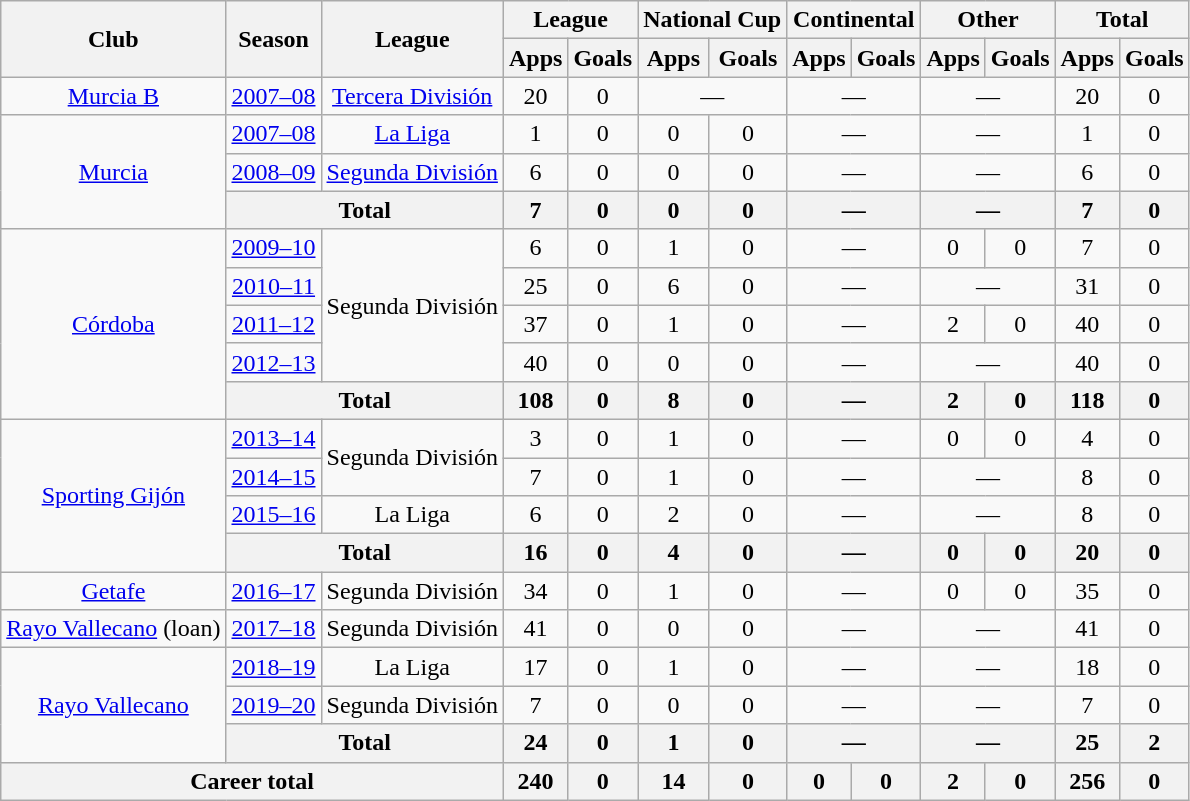<table class="wikitable" style="text-align:center">
<tr>
<th rowspan="2">Club</th>
<th rowspan="2">Season</th>
<th rowspan="2">League</th>
<th colspan="2">League</th>
<th colspan="2">National Cup</th>
<th colspan="2">Continental</th>
<th colspan="2">Other</th>
<th colspan="2">Total</th>
</tr>
<tr>
<th>Apps</th>
<th>Goals</th>
<th>Apps</th>
<th>Goals</th>
<th>Apps</th>
<th>Goals</th>
<th>Apps</th>
<th>Goals</th>
<th>Apps</th>
<th>Goals</th>
</tr>
<tr>
<td><a href='#'>Murcia B</a></td>
<td><a href='#'>2007–08</a></td>
<td><a href='#'>Tercera División</a></td>
<td>20</td>
<td>0</td>
<td colspan="2">—</td>
<td colspan="2">—</td>
<td colspan="2">—</td>
<td>20</td>
<td>0</td>
</tr>
<tr>
<td rowspan="3"><a href='#'>Murcia</a></td>
<td><a href='#'>2007–08</a></td>
<td><a href='#'>La Liga</a></td>
<td>1</td>
<td>0</td>
<td>0</td>
<td>0</td>
<td colspan="2">—</td>
<td colspan="2">—</td>
<td>1</td>
<td>0</td>
</tr>
<tr>
<td><a href='#'>2008–09</a></td>
<td><a href='#'>Segunda División</a></td>
<td>6</td>
<td>0</td>
<td>0</td>
<td>0</td>
<td colspan="2">—</td>
<td colspan="2">—</td>
<td>6</td>
<td>0</td>
</tr>
<tr>
<th colspan="2">Total</th>
<th>7</th>
<th>0</th>
<th>0</th>
<th>0</th>
<th colspan="2">—</th>
<th colspan="2">—</th>
<th>7</th>
<th>0</th>
</tr>
<tr>
<td rowspan="5"><a href='#'>Córdoba</a></td>
<td><a href='#'>2009–10</a></td>
<td rowspan="4">Segunda División</td>
<td>6</td>
<td>0</td>
<td>1</td>
<td>0</td>
<td colspan="2">—</td>
<td>0</td>
<td>0</td>
<td>7</td>
<td>0</td>
</tr>
<tr>
<td><a href='#'>2010–11</a></td>
<td>25</td>
<td>0</td>
<td>6</td>
<td>0</td>
<td colspan="2">—</td>
<td colspan="2">—</td>
<td>31</td>
<td>0</td>
</tr>
<tr>
<td><a href='#'>2011–12</a></td>
<td>37</td>
<td>0</td>
<td>1</td>
<td>0</td>
<td colspan="2">—</td>
<td>2</td>
<td>0</td>
<td>40</td>
<td>0</td>
</tr>
<tr>
<td><a href='#'>2012–13</a></td>
<td>40</td>
<td>0</td>
<td>0</td>
<td>0</td>
<td colspan="2">—</td>
<td colspan="2">—</td>
<td>40</td>
<td>0</td>
</tr>
<tr>
<th colspan="2">Total</th>
<th>108</th>
<th>0</th>
<th>8</th>
<th>0</th>
<th colspan="2">—</th>
<th>2</th>
<th>0</th>
<th>118</th>
<th>0</th>
</tr>
<tr>
<td rowspan="4"><a href='#'>Sporting Gijón</a></td>
<td><a href='#'>2013–14</a></td>
<td rowspan="2">Segunda División</td>
<td>3</td>
<td>0</td>
<td>1</td>
<td>0</td>
<td colspan="2">—</td>
<td>0</td>
<td>0</td>
<td>4</td>
<td>0</td>
</tr>
<tr>
<td><a href='#'>2014–15</a></td>
<td>7</td>
<td>0</td>
<td>1</td>
<td>0</td>
<td colspan="2">—</td>
<td colspan="2">—</td>
<td>8</td>
<td>0</td>
</tr>
<tr>
<td><a href='#'>2015–16</a></td>
<td>La Liga</td>
<td>6</td>
<td>0</td>
<td>2</td>
<td>0</td>
<td colspan="2">—</td>
<td colspan="2">—</td>
<td>8</td>
<td>0</td>
</tr>
<tr>
<th colspan="2">Total</th>
<th>16</th>
<th>0</th>
<th>4</th>
<th>0</th>
<th colspan="2">—</th>
<th>0</th>
<th>0</th>
<th>20</th>
<th>0</th>
</tr>
<tr>
<td><a href='#'>Getafe</a></td>
<td><a href='#'>2016–17</a></td>
<td>Segunda División</td>
<td>34</td>
<td>0</td>
<td>1</td>
<td>0</td>
<td colspan="2">—</td>
<td>0</td>
<td>0</td>
<td>35</td>
<td>0</td>
</tr>
<tr>
<td><a href='#'>Rayo Vallecano</a> (loan)</td>
<td><a href='#'>2017–18</a></td>
<td>Segunda División</td>
<td>41</td>
<td>0</td>
<td>0</td>
<td>0</td>
<td colspan="2">—</td>
<td colspan="2">—</td>
<td>41</td>
<td>0</td>
</tr>
<tr>
<td rowspan="3"><a href='#'>Rayo Vallecano</a></td>
<td><a href='#'>2018–19</a></td>
<td>La Liga</td>
<td>17</td>
<td>0</td>
<td>1</td>
<td>0</td>
<td colspan="2">—</td>
<td colspan="2">—</td>
<td>18</td>
<td>0</td>
</tr>
<tr>
<td><a href='#'>2019–20</a></td>
<td>Segunda División</td>
<td>7</td>
<td>0</td>
<td>0</td>
<td>0</td>
<td colspan="2">—</td>
<td colspan="2">—</td>
<td>7</td>
<td>0</td>
</tr>
<tr>
<th colspan="2">Total</th>
<th>24</th>
<th>0</th>
<th>1</th>
<th>0</th>
<th colspan="2">—</th>
<th colspan="2">—</th>
<th>25</th>
<th>2</th>
</tr>
<tr>
<th colspan="3">Career total</th>
<th>240</th>
<th>0</th>
<th>14</th>
<th>0</th>
<th>0</th>
<th>0</th>
<th>2</th>
<th>0</th>
<th>256</th>
<th>0</th>
</tr>
</table>
